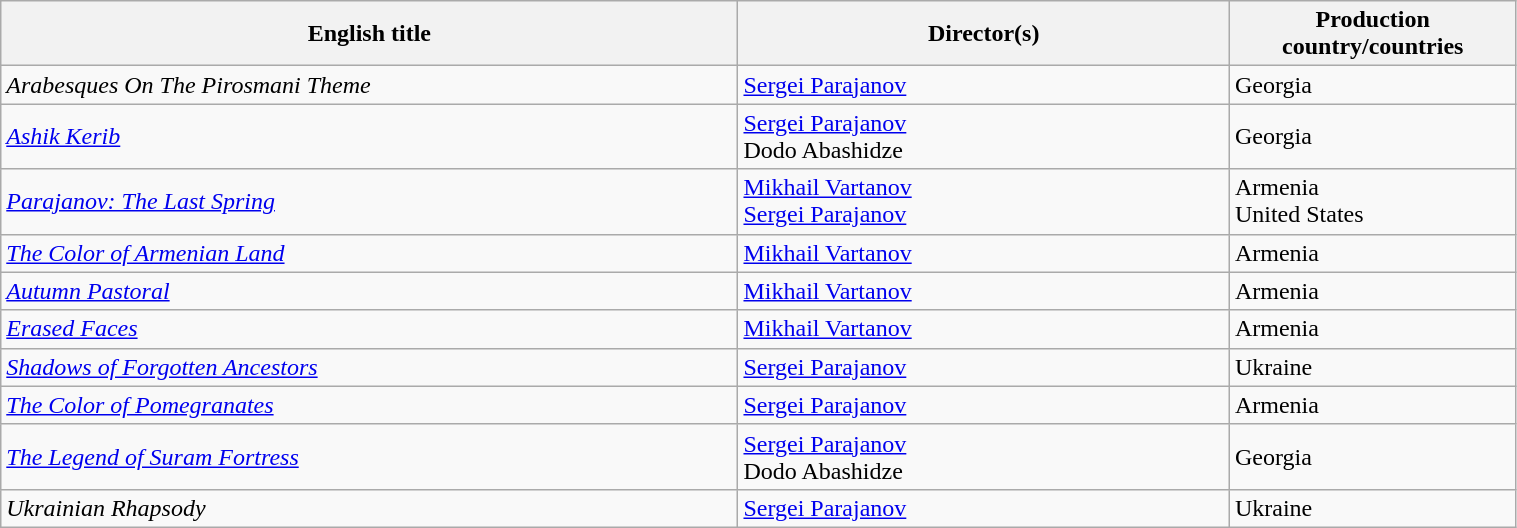<table class="sortable wikitable" width="80%" cellpadding="5">
<tr>
<th width="30%">English title</th>
<th width="20%">Director(s)</th>
<th width="10%">Production country/countries</th>
</tr>
<tr>
<td><em>Arabesques On The Pirosmani Theme</em></td>
<td><a href='#'>Sergei Parajanov</a></td>
<td>Georgia</td>
</tr>
<tr>
<td><em><a href='#'>Ashik Kerib</a></em></td>
<td><a href='#'>Sergei Parajanov</a><br>Dodo Abashidze</td>
<td>Georgia</td>
</tr>
<tr>
<td><em><a href='#'>Parajanov: The Last Spring</a></em></td>
<td><a href='#'>Mikhail Vartanov</a><br><a href='#'>Sergei Parajanov</a></td>
<td>Armenia<br>United States</td>
</tr>
<tr>
<td><em><a href='#'>The Color of Armenian Land</a></em></td>
<td><a href='#'>Mikhail Vartanov</a></td>
<td>Armenia</td>
</tr>
<tr>
<td><em><a href='#'>Autumn Pastoral</a></em></td>
<td><a href='#'>Mikhail Vartanov</a></td>
<td>Armenia</td>
</tr>
<tr>
<td><em><a href='#'>Erased Faces</a></em></td>
<td><a href='#'>Mikhail Vartanov</a></td>
<td>Armenia</td>
</tr>
<tr>
<td><em><a href='#'>Shadows of Forgotten Ancestors</a></em></td>
<td><a href='#'>Sergei Parajanov</a></td>
<td>Ukraine</td>
</tr>
<tr>
<td><em><a href='#'>The Color of Pomegranates</a></em></td>
<td><a href='#'>Sergei Parajanov</a></td>
<td>Armenia</td>
</tr>
<tr>
<td><em><a href='#'>The Legend of Suram Fortress</a></em></td>
<td><a href='#'>Sergei Parajanov</a><br>Dodo Abashidze</td>
<td>Georgia</td>
</tr>
<tr>
<td><em>Ukrainian Rhapsody</em></td>
<td><a href='#'>Sergei Parajanov</a></td>
<td>Ukraine</td>
</tr>
</table>
